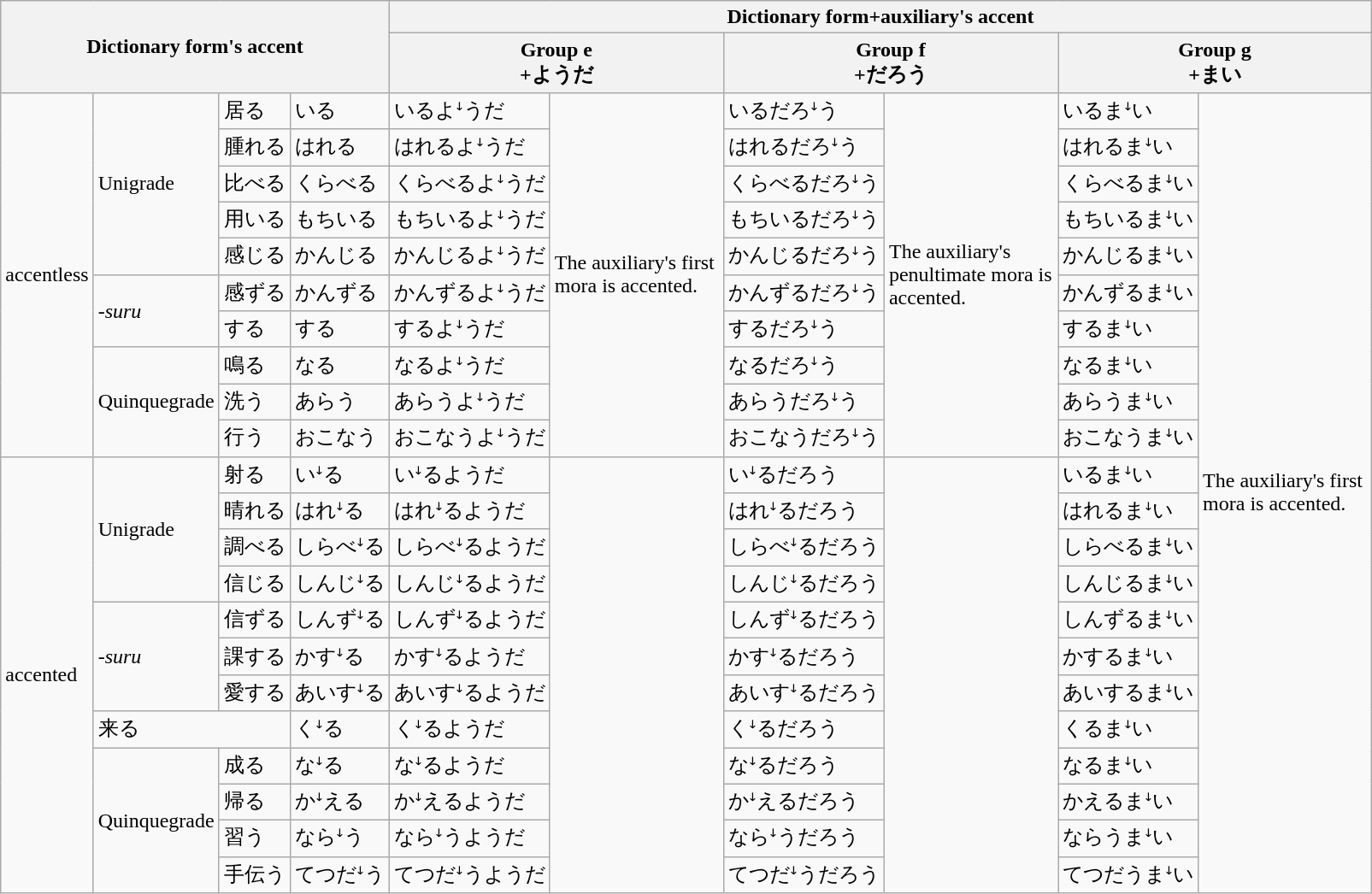<table class="wikitable">
<tr>
<th rowspan=2 colspan=4>Dictionary form's accent</th>
<th colspan=6>Dictionary form+auxiliary's accent</th>
</tr>
<tr>
<th colspan=2>Group e<br>+ようだ</th>
<th colspan=2>Group f<br>+だろう</th>
<th colspan=2>Group g<br>+まい</th>
</tr>
<tr>
<td rowspan=10>accentless</td>
<td rowspan=5>Unigrade</td>
<td>居る</td>
<td>いる</td>
<td>いるよꜜうだ</td>
<td rowspan=10 style=width:8em>The auxiliary's first mora is accented.</td>
<td>いるだろꜜう</td>
<td rowspan=10 style=width:8em>The auxiliary's penultimate mora is accented.</td>
<td>いるまꜜい</td>
<td rowspan=22 style=width:8em>The auxiliary's first mora is accented.</td>
</tr>
<tr>
<td>腫れる</td>
<td>はれる</td>
<td>はれるよꜜうだ</td>
<td>はれるだろꜜう</td>
<td>はれるまꜜい</td>
</tr>
<tr>
<td>比べる</td>
<td>くらべる</td>
<td>くらべるよꜜうだ</td>
<td>くらべるだろꜜう</td>
<td>くらべるまꜜい</td>
</tr>
<tr>
<td>用いる</td>
<td>もちいる</td>
<td>もちいるよꜜうだ</td>
<td>もちいるだろꜜう</td>
<td>もちいるまꜜい</td>
</tr>
<tr>
<td>感じる</td>
<td>かんじる</td>
<td>かんじるよꜜうだ</td>
<td>かんじるだろꜜう</td>
<td>かんじるまꜜい</td>
</tr>
<tr>
<td rowspan=2><em>-suru</em></td>
<td>感ずる</td>
<td>かんずる</td>
<td>かんずるよꜜうだ</td>
<td>かんずるだろꜜう</td>
<td>かんずるまꜜい</td>
</tr>
<tr>
<td>する</td>
<td>する</td>
<td>するよꜜうだ</td>
<td>するだろꜜう</td>
<td>するまꜜい</td>
</tr>
<tr>
<td rowspan=3>Quinquegrade</td>
<td>鳴る</td>
<td>なる</td>
<td>なるよꜜうだ</td>
<td>なるだろꜜう</td>
<td>なるまꜜい</td>
</tr>
<tr>
<td>洗う</td>
<td>あらう</td>
<td>あらうよꜜうだ</td>
<td>あらうだろꜜう</td>
<td>あらうまꜜい</td>
</tr>
<tr>
<td>行う</td>
<td>おこなう</td>
<td>おこなうよꜜうだ</td>
<td>おこなうだろꜜう</td>
<td>おこなうまꜜい</td>
</tr>
<tr>
<td rowspan=12>accented</td>
<td rowspan=4>Unigrade</td>
<td>射る</td>
<td>いꜜる</td>
<td>いꜜるようだ</td>
<td rowspan=12></td>
<td>いꜜるだろう</td>
<td rowspan=12></td>
<td>いるまꜜい</td>
</tr>
<tr>
<td>晴れる</td>
<td>はれꜜる</td>
<td>はれꜜるようだ</td>
<td>はれꜜるだろう</td>
<td>はれるまꜜい</td>
</tr>
<tr>
<td>調べる</td>
<td>しらべꜜる</td>
<td>しらべꜜるようだ</td>
<td>しらべꜜるだろう</td>
<td>しらべるまꜜい</td>
</tr>
<tr>
<td>信じる</td>
<td>しんじꜜる</td>
<td>しんじꜜるようだ</td>
<td>しんじꜜるだろう</td>
<td>しんじるまꜜい</td>
</tr>
<tr>
<td rowspan=3><em>-suru</em></td>
<td>信ずる</td>
<td>しんずꜜる</td>
<td>しんずꜜるようだ</td>
<td>しんずꜜるだろう</td>
<td>しんずるまꜜい</td>
</tr>
<tr>
<td>課する</td>
<td>かすꜜる</td>
<td>かすꜜるようだ</td>
<td>かすꜜるだろう</td>
<td>かするまꜜい</td>
</tr>
<tr>
<td>愛する</td>
<td>あいすꜜる</td>
<td>あいすꜜるようだ</td>
<td>あいすꜜるだろう</td>
<td>あいするまꜜい</td>
</tr>
<tr>
<td colspan=2>来る</td>
<td>くꜜる</td>
<td>くꜜるようだ</td>
<td>くꜜるだろう</td>
<td>くるまꜜい</td>
</tr>
<tr>
<td rowspan=4>Quinquegrade</td>
<td>成る</td>
<td>なꜜる</td>
<td>なꜜるようだ</td>
<td>なꜜるだろう</td>
<td>なるまꜜい</td>
</tr>
<tr>
<td>帰る</td>
<td>かꜜえる</td>
<td>かꜜえるようだ</td>
<td>かꜜえるだろう</td>
<td>かえるまꜜい</td>
</tr>
<tr>
<td>習う</td>
<td>ならꜜう</td>
<td>ならꜜうようだ</td>
<td>ならꜜうだろう</td>
<td>ならうまꜜい</td>
</tr>
<tr>
<td>手伝う</td>
<td>てつだꜜう</td>
<td>てつだꜜうようだ</td>
<td>てつだꜜうだろう</td>
<td>てつだうまꜜい</td>
</tr>
</table>
